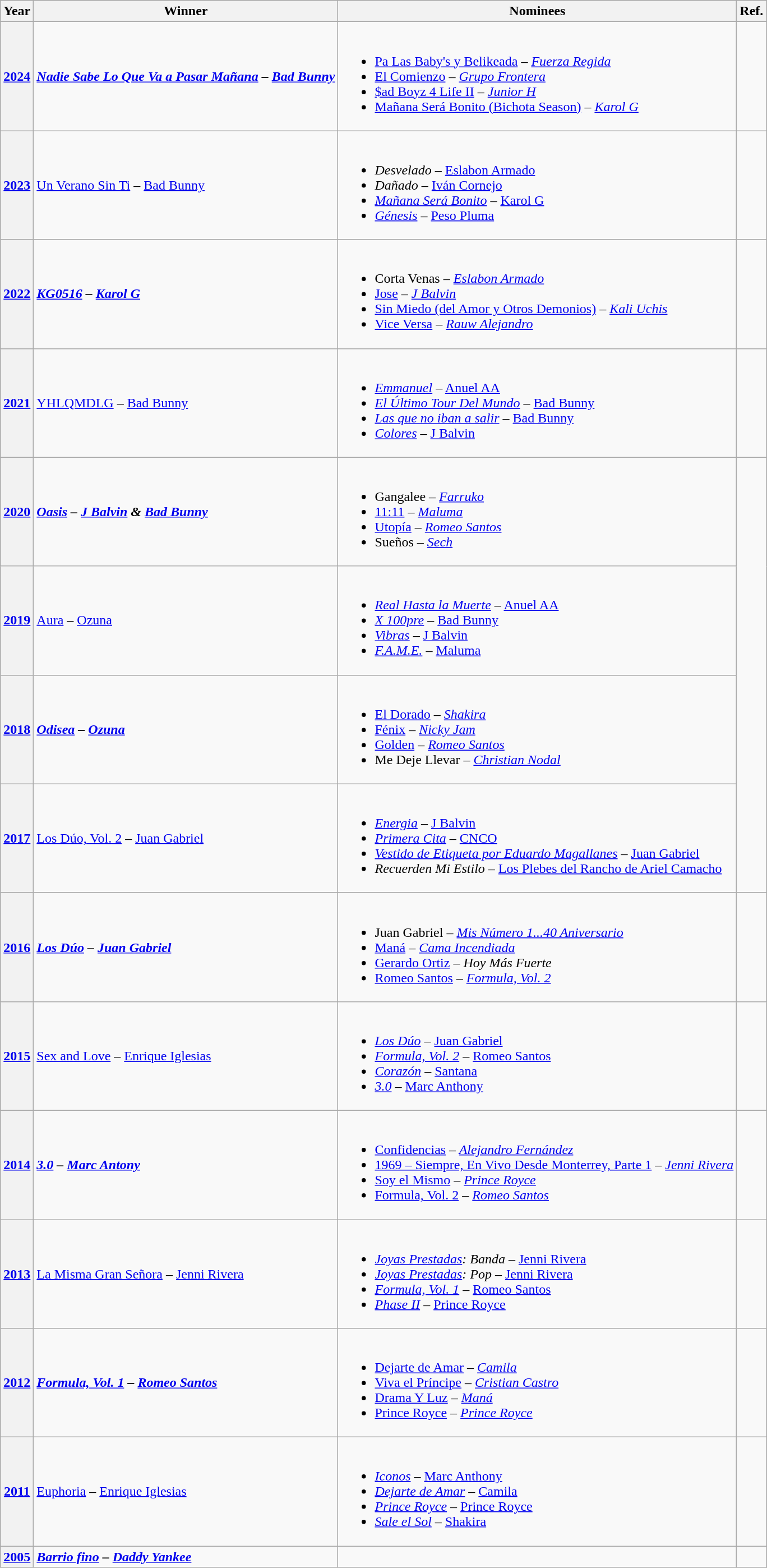<table class="wikitable sortable">
<tr>
<th>Year</th>
<th>Winner</th>
<th>Nominees</th>
<th>Ref.</th>
</tr>
<tr>
<th scope="row"><a href='#'>2024</a></th>
<td> <strong><em><a href='#'>Nadie Sabe Lo Que Va a Pasar Mañana</a><em> – <a href='#'>Bad Bunny</a><strong></td>
<td><br><ul><li></em><a href='#'>Pa Las Baby's y Belikeada</a><em> – <a href='#'>Fuerza Regida</a></li><li></em><a href='#'>El Comienzo</a><em> – <a href='#'>Grupo Frontera</a></li><li></em><a href='#'>$ad Boyz 4 Life II</a><em> – <a href='#'>Junior H</a></li><li></em><a href='#'>Mañana Será Bonito (Bichota Season)</a><em> – <a href='#'>Karol G</a></li></ul></td>
<td align="center"><br></td>
</tr>
<tr>
<th scope="row"><a href='#'>2023</a></th>
<td> </em></strong><a href='#'>Un Verano Sin Ti</a></em> – <a href='#'>Bad Bunny</a></strong></td>
<td><br><ul><li><em>Desvelado</em> – <a href='#'>Eslabon Armado</a></li><li><em>Dañado</em> – <a href='#'>Iván Cornejo</a></li><li><em><a href='#'>Mañana Será Bonito</a></em> – <a href='#'>Karol G</a></li><li><em><a href='#'>Génesis</a></em> – <a href='#'>Peso Pluma</a></li></ul></td>
<td align="center"><br></td>
</tr>
<tr>
<th scope="row"><a href='#'>2022</a></th>
<td> <strong><em><a href='#'>KG0516</a><em> – <a href='#'>Karol G</a><strong></td>
<td><br><ul><li></em>Corta Venas<em> – <a href='#'>Eslabon Armado</a></li><li></em><a href='#'>Jose</a><em> – <a href='#'>J Balvin</a></li><li></em><a href='#'>Sin Miedo (del Amor y Otros Demonios)</a><em> – <a href='#'>Kali Uchis</a></li><li></em><a href='#'>Vice Versa</a><em> – <a href='#'>Rauw Alejandro</a></li></ul></td>
<td align="center"><br></td>
</tr>
<tr>
<th scope="row"><a href='#'>2021</a></th>
<td> </em></strong><a href='#'>YHLQMDLG</a></em> – <a href='#'>Bad Bunny</a></strong></td>
<td><br><ul><li><em><a href='#'>Emmanuel</a></em> – <a href='#'>Anuel AA</a></li><li><em><a href='#'>El Último Tour Del Mundo</a></em> – <a href='#'>Bad Bunny</a></li><li><em><a href='#'>Las que no iban a salir</a></em> – <a href='#'>Bad Bunny</a></li><li><em><a href='#'>Colores</a></em> – <a href='#'>J Balvin</a></li></ul></td>
<td align="center"><br></td>
</tr>
<tr>
<th scope="row"><a href='#'>2020</a></th>
<td> <strong><em><a href='#'>Oasis</a><em> – <a href='#'>J Balvin</a> & <a href='#'>Bad Bunny</a><strong></td>
<td><br><ul><li></em>Gangalee<em> – <a href='#'>Farruko</a></li><li></em><a href='#'>11:11</a><em> – <a href='#'>Maluma</a></li><li></em><a href='#'>Utopía</a><em> – <a href='#'>Romeo Santos</a></li><li></em>Sueños<em> – <a href='#'>Sech</a></li></ul></td>
</tr>
<tr>
<th scope="row"><a href='#'>2019</a></th>
<td> </em></strong><a href='#'>Aura</a></em> – <a href='#'>Ozuna</a></strong></td>
<td><br><ul><li><em><a href='#'>Real Hasta la Muerte</a></em> – <a href='#'>Anuel AA</a></li><li><em><a href='#'>X 100pre</a></em> – <a href='#'>Bad Bunny</a></li><li><em><a href='#'>Vibras</a></em> – <a href='#'>J Balvin</a></li><li><em><a href='#'>F.A.M.E.</a></em> – <a href='#'>Maluma</a></li></ul></td>
</tr>
<tr>
<th scope="row"><a href='#'>2018</a></th>
<td> <strong><em><a href='#'>Odisea</a><em> – <a href='#'>Ozuna</a><strong></td>
<td><br><ul><li></em><a href='#'>El Dorado</a><em> – <a href='#'>Shakira</a></li><li></em><a href='#'>Fénix</a><em> – <a href='#'>Nicky Jam</a></li><li></em><a href='#'>Golden</a><em> – <a href='#'>Romeo Santos</a></li><li></em>Me Deje Llevar<em> – <a href='#'>Christian Nodal</a></li></ul></td>
</tr>
<tr>
<th scope="row"><a href='#'>2017</a></th>
<td> </em></strong><a href='#'>Los Dúo, Vol. 2</a></em> – <a href='#'>Juan Gabriel</a></strong></td>
<td><br><ul><li><em><a href='#'>Energia</a></em> – <a href='#'>J Balvin</a></li><li><em><a href='#'>Primera Cita</a></em> – <a href='#'>CNCO</a></li><li><em><a href='#'>Vestido de Etiqueta por Eduardo Magallanes</a></em> – <a href='#'>Juan Gabriel</a></li><li><em>Recuerden Mi Estilo</em> – <a href='#'>Los Plebes del Rancho de Ariel Camacho</a></li></ul></td>
</tr>
<tr>
<th scope="row"><a href='#'>2016</a></th>
<td> <strong><em><a href='#'>Los Dúo</a><em> – <a href='#'>Juan Gabriel</a><strong></td>
<td><br><ul><li></em>Juan Gabriel<em> – <a href='#'>Mis Número 1...40 Aniversario</a></li><li></em><a href='#'>Maná</a><em> – <a href='#'>Cama Incendiada</a></li><li></em><a href='#'>Gerardo Ortiz</a><em> – Hoy Más Fuerte</li><li></em><a href='#'>Romeo Santos</a><em> – <a href='#'>Formula, Vol. 2</a></li></ul></td>
<td align="center"></td>
</tr>
<tr>
<th scope="row"><a href='#'>2015</a></th>
<td> </em></strong><a href='#'>Sex and Love</a></em> – <a href='#'>Enrique Iglesias</a></strong></td>
<td><br><ul><li><em><a href='#'>Los Dúo</a></em> – <a href='#'>Juan Gabriel</a></li><li><em><a href='#'>Formula, Vol. 2</a></em> – <a href='#'>Romeo Santos</a></li><li><em><a href='#'>Corazón</a></em> – <a href='#'>Santana</a></li><li><em><a href='#'>3.0</a></em> – <a href='#'>Marc Anthony</a></li></ul></td>
<td align="center"></td>
</tr>
<tr>
<th scope="row"><a href='#'>2014</a></th>
<td> <strong><em><a href='#'>3.0</a><em> – <a href='#'>Marc Antony</a><strong></td>
<td><br><ul><li></em><a href='#'>Confidencias</a><em> – <a href='#'>Alejandro Fernández</a></li><li></em><a href='#'>1969 – Siempre, En Vivo Desde Monterrey, Parte 1</a><em> – <a href='#'>Jenni Rivera</a></li><li></em><a href='#'>Soy el Mismo</a><em> – <a href='#'>Prince Royce</a></li><li></em><a href='#'>Formula, Vol. 2</a><em> – <a href='#'>Romeo Santos</a></li></ul></td>
<td align="center"></td>
</tr>
<tr>
<th scope="row"><a href='#'>2013</a></th>
<td> </em></strong><a href='#'>La Misma Gran Señora</a></em> – <a href='#'>Jenni Rivera</a></strong></td>
<td><br><ul><li><em><a href='#'>Joyas Prestadas</a>: Banda</em> – <a href='#'>Jenni Rivera</a></li><li><em><a href='#'>Joyas Prestadas</a>: Pop</em> – <a href='#'>Jenni Rivera</a></li><li><em><a href='#'>Formula, Vol. 1</a></em> – <a href='#'>Romeo Santos</a></li><li><em><a href='#'>Phase II</a></em> – <a href='#'>Prince Royce</a></li></ul></td>
<td align="center"></td>
</tr>
<tr>
<th scope="row"><a href='#'>2012</a></th>
<td> <strong><em><a href='#'>Formula, Vol. 1</a><em> – <a href='#'>Romeo Santos</a><strong></td>
<td><br><ul><li></em><a href='#'>Dejarte de Amar</a><em> – <a href='#'>Camila</a></li><li></em><a href='#'>Viva el Príncipe</a><em> – <a href='#'>Cristian Castro</a></li><li></em><a href='#'>Drama Y Luz</a><em> – <a href='#'>Maná</a></li><li></em><a href='#'>Prince Royce</a><em> – <a href='#'>Prince Royce</a></li></ul></td>
<td align="center"></td>
</tr>
<tr>
<th scope="row"><a href='#'>2011</a></th>
<td> </em></strong><a href='#'>Euphoria</a></em> – <a href='#'>Enrique Iglesias</a></strong></td>
<td><br><ul><li><em><a href='#'>Iconos</a></em> – <a href='#'>Marc Anthony</a></li><li><em><a href='#'>Dejarte de Amar</a></em> – <a href='#'>Camila</a></li><li><em><a href='#'>Prince Royce</a></em> – <a href='#'>Prince Royce</a></li><li><em><a href='#'>Sale el Sol</a></em> – <a href='#'>Shakira</a></li></ul></td>
<td align="center"></td>
</tr>
<tr>
<th scope="row"><a href='#'>2005</a></th>
<td> <strong><em><a href='#'>Barrio fino</a><em> – <a href='#'>Daddy Yankee</a><strong></td>
<td></td>
<td align="center"></td>
</tr>
</table>
